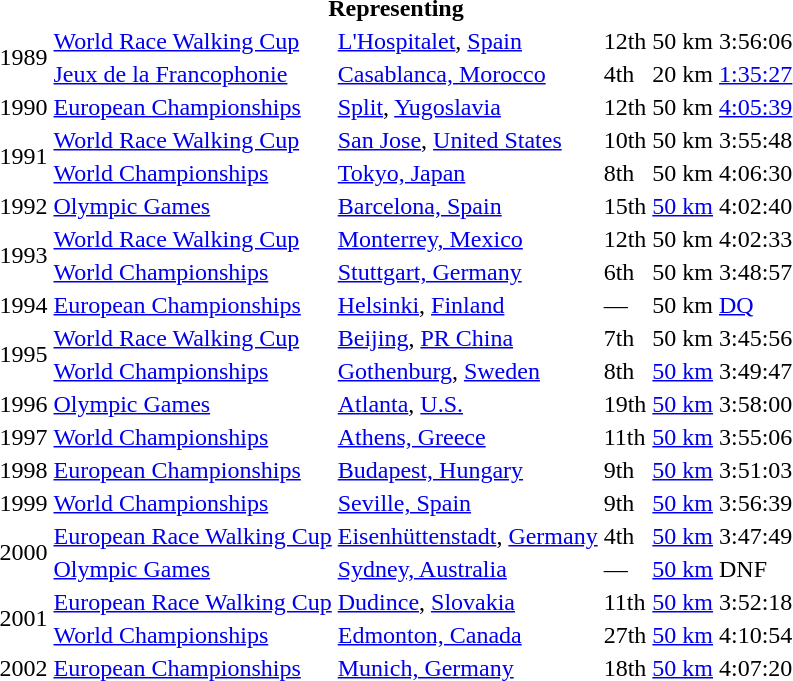<table>
<tr>
<th colspan="6">Representing </th>
</tr>
<tr>
<td rowspan=2>1989</td>
<td><a href='#'>World Race Walking Cup</a></td>
<td><a href='#'>L'Hospitalet</a>, <a href='#'>Spain</a></td>
<td>12th</td>
<td>50 km</td>
<td>3:56:06</td>
</tr>
<tr>
<td><a href='#'>Jeux de la Francophonie</a></td>
<td><a href='#'>Casablanca, Morocco</a></td>
<td>4th</td>
<td>20 km</td>
<td><a href='#'>1:35:27</a></td>
</tr>
<tr>
<td>1990</td>
<td><a href='#'>European Championships</a></td>
<td><a href='#'>Split</a>, <a href='#'>Yugoslavia</a></td>
<td>12th</td>
<td>50 km</td>
<td><a href='#'>4:05:39</a></td>
</tr>
<tr>
<td rowspan=2>1991</td>
<td><a href='#'>World Race Walking Cup</a></td>
<td><a href='#'>San Jose</a>, <a href='#'>United States</a></td>
<td>10th</td>
<td>50 km</td>
<td>3:55:48</td>
</tr>
<tr>
<td><a href='#'>World Championships</a></td>
<td><a href='#'>Tokyo, Japan</a></td>
<td>8th</td>
<td>50 km</td>
<td>4:06:30</td>
</tr>
<tr>
<td>1992</td>
<td><a href='#'>Olympic Games</a></td>
<td><a href='#'>Barcelona, Spain</a></td>
<td>15th</td>
<td><a href='#'>50 km</a></td>
<td>4:02:40</td>
</tr>
<tr>
<td rowspan=2>1993</td>
<td><a href='#'>World Race Walking Cup</a></td>
<td><a href='#'>Monterrey, Mexico</a></td>
<td>12th</td>
<td>50 km</td>
<td>4:02:33</td>
</tr>
<tr>
<td><a href='#'>World Championships</a></td>
<td><a href='#'>Stuttgart, Germany</a></td>
<td>6th</td>
<td>50 km</td>
<td>3:48:57</td>
</tr>
<tr>
<td>1994</td>
<td><a href='#'>European Championships</a></td>
<td><a href='#'>Helsinki</a>, <a href='#'>Finland</a></td>
<td>—</td>
<td>50 km</td>
<td><a href='#'>DQ</a></td>
</tr>
<tr>
<td rowspan=2>1995</td>
<td><a href='#'>World Race Walking Cup</a></td>
<td><a href='#'>Beijing</a>, <a href='#'>PR China</a></td>
<td>7th</td>
<td>50 km</td>
<td>3:45:56</td>
</tr>
<tr>
<td><a href='#'>World Championships</a></td>
<td><a href='#'>Gothenburg</a>, <a href='#'>Sweden</a></td>
<td>8th</td>
<td><a href='#'>50 km</a></td>
<td>3:49:47</td>
</tr>
<tr>
<td>1996</td>
<td><a href='#'>Olympic Games</a></td>
<td><a href='#'>Atlanta</a>, <a href='#'>U.S.</a></td>
<td>19th</td>
<td><a href='#'>50 km</a></td>
<td>3:58:00</td>
</tr>
<tr>
<td>1997</td>
<td><a href='#'>World Championships</a></td>
<td><a href='#'>Athens, Greece</a></td>
<td>11th</td>
<td><a href='#'>50 km</a></td>
<td>3:55:06</td>
</tr>
<tr>
<td>1998</td>
<td><a href='#'>European Championships</a></td>
<td><a href='#'>Budapest, Hungary</a></td>
<td>9th</td>
<td><a href='#'>50 km</a></td>
<td>3:51:03</td>
</tr>
<tr>
<td>1999</td>
<td><a href='#'>World Championships</a></td>
<td><a href='#'>Seville, Spain</a></td>
<td>9th</td>
<td><a href='#'>50 km</a></td>
<td>3:56:39</td>
</tr>
<tr>
<td rowspan=2>2000</td>
<td><a href='#'>European Race Walking Cup</a></td>
<td><a href='#'>Eisenhüttenstadt</a>, <a href='#'>Germany</a></td>
<td>4th</td>
<td><a href='#'>50 km</a></td>
<td>3:47:49</td>
</tr>
<tr>
<td><a href='#'>Olympic Games</a></td>
<td><a href='#'>Sydney, Australia</a></td>
<td>—</td>
<td><a href='#'>50 km</a></td>
<td>DNF</td>
</tr>
<tr>
<td rowspan=2>2001</td>
<td><a href='#'>European Race Walking Cup</a></td>
<td><a href='#'>Dudince</a>, <a href='#'>Slovakia</a></td>
<td>11th</td>
<td><a href='#'>50 km</a></td>
<td>3:52:18</td>
</tr>
<tr>
<td><a href='#'>World Championships</a></td>
<td><a href='#'>Edmonton, Canada</a></td>
<td>27th</td>
<td><a href='#'>50 km</a></td>
<td>4:10:54</td>
</tr>
<tr>
<td>2002</td>
<td><a href='#'>European Championships</a></td>
<td><a href='#'>Munich, Germany</a></td>
<td>18th</td>
<td><a href='#'>50 km</a></td>
<td>4:07:20</td>
</tr>
</table>
